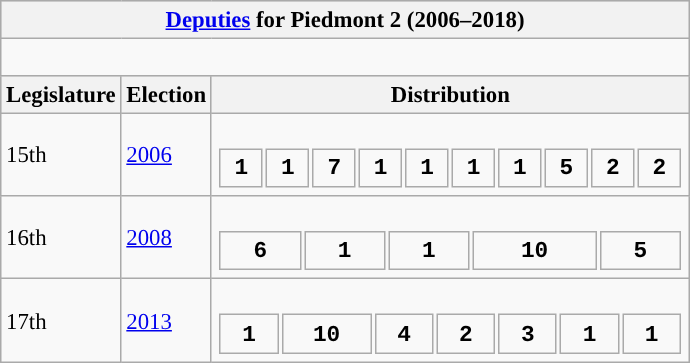<table class="wikitable" style="font-size:95%;">
<tr bgcolor="#CCCCCC">
<th colspan="3"><a href='#'>Deputies</a> for Piedmont 2 (2006–2018)</th>
</tr>
<tr>
<td colspan="3"><br>















</td>
</tr>
<tr bgcolor="#CCCCCC">
<th>Legislature</th>
<th>Election</th>
<th>Distribution</th>
</tr>
<tr>
<td>15th</td>
<td><a href='#'>2006</a></td>
<td><br><table style="width:20.5em; font-size:100%; text-align:center; font-family:Courier New;">
<tr style="font-weight:bold">
<td style="background:">1</td>
<td style="background:">1</td>
<td style="background:">7</td>
<td style="background:">1</td>
<td style="background:">1</td>
<td style="background:">1</td>
<td style="background:">1</td>
<td style="background:">5</td>
<td style="background:">2</td>
<td style="background:">2</td>
</tr>
</table>
</td>
</tr>
<tr>
<td>16th</td>
<td><a href='#'>2008</a></td>
<td><br><table style="width:20.5em; font-size:100%; text-align:center; font-family:Courier New;">
<tr style="font-weight:bold">
<td style="background:">6</td>
<td style="background:">1</td>
<td style="background:">1</td>
<td style="background:">10</td>
<td style="background:">5</td>
</tr>
</table>
</td>
</tr>
<tr>
<td>17th</td>
<td><a href='#'>2013</a></td>
<td><br><table style="width:20.5em; font-size:100%; text-align:center; font-family:Courier New;">
<tr style="font-weight:bold">
<td style="background:">1</td>
<td style="background:">10</td>
<td style="background:">4</td>
<td style="background:">2</td>
<td style="background:">3</td>
<td style="background:">1</td>
<td style="background:">1</td>
</tr>
</table>
</td>
</tr>
</table>
